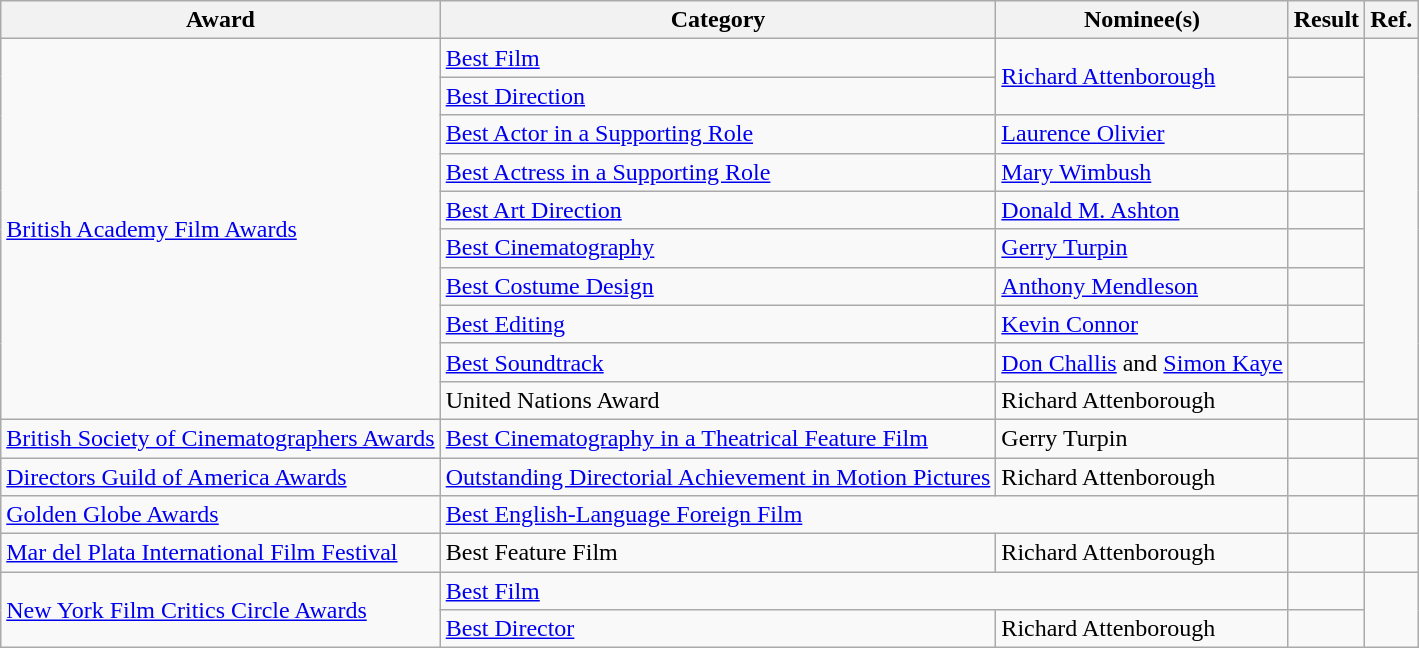<table class="wikitable plainrowheaders">
<tr>
<th>Award</th>
<th>Category</th>
<th>Nominee(s)</th>
<th>Result</th>
<th>Ref.</th>
</tr>
<tr>
<td rowspan="10"><a href='#'>British Academy Film Awards</a></td>
<td><a href='#'>Best Film</a></td>
<td rowspan="2"><a href='#'>Richard Attenborough</a></td>
<td></td>
<td rowspan="10" align="center"></td>
</tr>
<tr>
<td><a href='#'>Best Direction</a></td>
<td></td>
</tr>
<tr>
<td><a href='#'>Best Actor in a Supporting Role</a></td>
<td><a href='#'>Laurence Olivier</a></td>
<td></td>
</tr>
<tr>
<td><a href='#'>Best Actress in a Supporting Role</a></td>
<td><a href='#'>Mary Wimbush</a></td>
<td></td>
</tr>
<tr>
<td><a href='#'>Best Art Direction</a></td>
<td><a href='#'>Donald M. Ashton</a></td>
<td></td>
</tr>
<tr>
<td><a href='#'>Best Cinematography</a></td>
<td><a href='#'>Gerry Turpin</a></td>
<td></td>
</tr>
<tr>
<td><a href='#'>Best Costume Design</a></td>
<td><a href='#'>Anthony Mendleson</a></td>
<td></td>
</tr>
<tr>
<td><a href='#'>Best Editing</a></td>
<td><a href='#'>Kevin Connor</a></td>
<td></td>
</tr>
<tr>
<td><a href='#'>Best Soundtrack</a></td>
<td><a href='#'>Don Challis</a> and <a href='#'>Simon Kaye</a></td>
<td></td>
</tr>
<tr>
<td>United Nations Award</td>
<td>Richard Attenborough</td>
<td></td>
</tr>
<tr>
<td><a href='#'>British Society of Cinematographers Awards</a></td>
<td><a href='#'>Best Cinematography in a Theatrical Feature Film</a></td>
<td>Gerry Turpin</td>
<td></td>
<td align="center"></td>
</tr>
<tr>
<td><a href='#'>Directors Guild of America Awards</a></td>
<td><a href='#'>Outstanding Directorial Achievement in Motion Pictures</a></td>
<td>Richard Attenborough</td>
<td></td>
<td align="center"></td>
</tr>
<tr>
<td><a href='#'>Golden Globe Awards</a></td>
<td colspan="2"><a href='#'>Best English-Language Foreign Film</a></td>
<td></td>
<td align="center"></td>
</tr>
<tr>
<td><a href='#'>Mar del Plata International Film Festival</a></td>
<td>Best Feature Film</td>
<td>Richard Attenborough</td>
<td></td>
<td align="center"></td>
</tr>
<tr>
<td rowspan="2"><a href='#'>New York Film Critics Circle Awards</a></td>
<td colspan="2"><a href='#'>Best Film</a></td>
<td></td>
<td rowspan="2" align="center"></td>
</tr>
<tr>
<td><a href='#'>Best Director</a></td>
<td>Richard Attenborough</td>
<td></td>
</tr>
</table>
